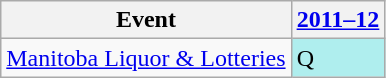<table class="wikitable">
<tr>
<th>Event</th>
<th><a href='#'>2011–12</a></th>
</tr>
<tr>
<td><a href='#'>Manitoba Liquor & Lotteries</a></td>
<td style="background:#afeeee;">Q</td>
</tr>
</table>
